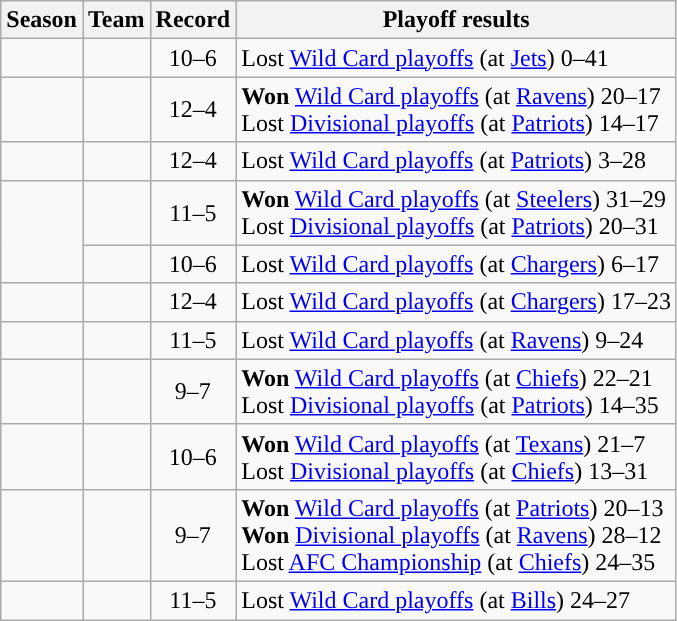<table class="wikitable">
<tr>
<th>Season</th>
<th>Team</th>
<th>Record</th>
<th>Playoff results</th>
</tr>
<tr>
<td></td>
<td><strong><a href='#'></a></strong></td>
<td align="center">10–6</td>
<td>Lost <a href='#'>Wild Card playoffs</a> (at <a href='#'>Jets</a>) 0–41</td>
</tr>
<tr>
<td></td>
<td><strong><a href='#'></a></strong></td>
<td align="center">12–4</td>
<td><strong>Won</strong> <a href='#'>Wild Card playoffs</a> (at <a href='#'>Ravens</a>) 20–17<br>Lost <a href='#'>Divisional playoffs</a> (at <a href='#'>Patriots</a>) 14–17</td>
</tr>
<tr>
<td></td>
<td><strong><a href='#'></a></strong></td>
<td align="center">12–4</td>
<td>Lost <a href='#'>Wild Card playoffs</a> (at <a href='#'>Patriots</a>) 3–28</td>
</tr>
<tr>
<td rowspan="2"></td>
<td><strong><a href='#'></a></strong></td>
<td align="center">11–5</td>
<td><strong>Won</strong> <a href='#'>Wild Card playoffs</a> (at <a href='#'>Steelers</a>) 31–29<br>Lost <a href='#'>Divisional playoffs</a> (at <a href='#'>Patriots</a>) 20–31</td>
</tr>
<tr>
<td><strong><a href='#'></a></strong></td>
<td align="center">10–6</td>
<td>Lost <a href='#'>Wild Card playoffs</a> (at <a href='#'>Chargers</a>) 6–17</td>
</tr>
<tr>
<td></td>
<td><strong><a href='#'></a></strong></td>
<td align="center">12–4</td>
<td>Lost <a href='#'>Wild Card playoffs</a> (at <a href='#'>Chargers</a>) 17–23 </td>
</tr>
<tr>
<td></td>
<td><strong><a href='#'></a></strong></td>
<td align="center">11–5</td>
<td>Lost <a href='#'>Wild Card playoffs</a> (at <a href='#'>Ravens</a>) 9–24</td>
</tr>
<tr>
<td></td>
<td><strong><a href='#'></a></strong></td>
<td align="center">9–7</td>
<td><strong>Won</strong> <a href='#'>Wild Card playoffs</a> (at <a href='#'>Chiefs</a>) 22–21<br>Lost <a href='#'>Divisional playoffs</a> (at <a href='#'>Patriots</a>) 14–35</td>
</tr>
<tr>
<td></td>
<td><strong><a href='#'></a></strong></td>
<td align="center">10–6</td>
<td><strong>Won</strong> <a href='#'>Wild Card playoffs</a> (at <a href='#'>Texans</a>) 21–7<br>Lost <a href='#'>Divisional playoffs</a> (at <a href='#'>Chiefs</a>) 13–31</td>
</tr>
<tr>
<td></td>
<td><strong><a href='#'></a></strong></td>
<td align="center">9–7</td>
<td><strong>Won</strong> <a href='#'>Wild Card playoffs</a> (at <a href='#'>Patriots</a>) 20–13 <br><strong>Won</strong> <a href='#'>Divisional playoffs</a> (at <a href='#'>Ravens</a>) 28–12 <br> Lost <a href='#'>AFC Championship</a> (at <a href='#'>Chiefs</a>) 24–35</td>
</tr>
<tr>
<td></td>
<td><strong><a href='#'></a></strong></td>
<td align="center">11–5</td>
<td>Lost <a href='#'>Wild Card playoffs</a> (at <a href='#'>Bills</a>) 24–27</td>
</tr>
</table>
